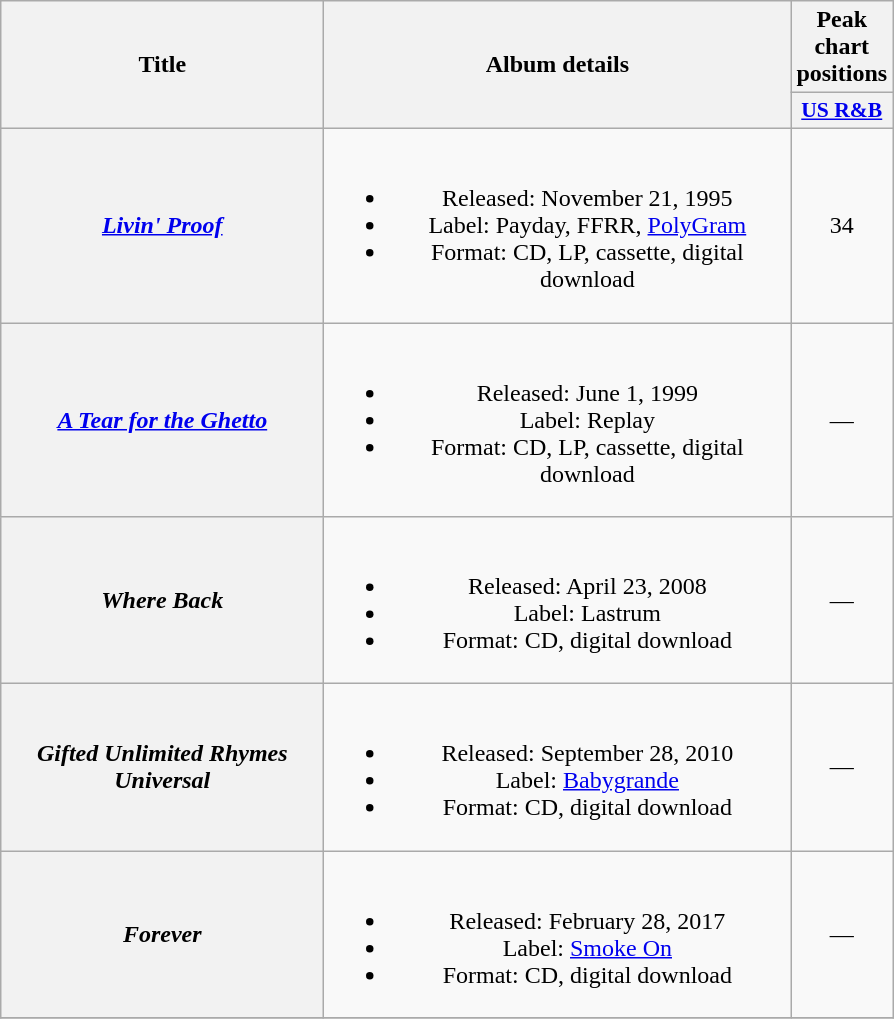<table class="wikitable plainrowheaders" style="text-align:center;">
<tr>
<th rowspan="2" style="width:13em;">Title</th>
<th rowspan="2" style="width:19em;">Album details</th>
<th colspan="1">Peak chart positions</th>
</tr>
<tr>
<th style="width:3em;font-size:90%;"><a href='#'>US R&B</a><br></th>
</tr>
<tr>
<th scope="row"><em><a href='#'>Livin' Proof</a></em></th>
<td><br><ul><li>Released: November 21, 1995</li><li>Label: Payday, FFRR, <a href='#'>PolyGram</a></li><li>Format: CD, LP, cassette, digital download</li></ul></td>
<td>34</td>
</tr>
<tr>
<th scope="row"><em><a href='#'>A Tear for the Ghetto</a></em></th>
<td><br><ul><li>Released: June 1, 1999</li><li>Label: Replay</li><li>Format: CD, LP, cassette, digital download</li></ul></td>
<td>—</td>
</tr>
<tr>
<th scope="row"><em>Where Back</em></th>
<td><br><ul><li>Released: April 23, 2008</li><li>Label: Lastrum</li><li>Format: CD, digital download</li></ul></td>
<td>—</td>
</tr>
<tr>
<th scope="row"><em>Gifted Unlimited Rhymes Universal</em></th>
<td><br><ul><li>Released: September 28, 2010</li><li>Label: <a href='#'>Babygrande</a></li><li>Format: CD, digital download</li></ul></td>
<td>—</td>
</tr>
<tr>
<th scope="row"><em>Forever</em></th>
<td><br><ul><li>Released: February 28, 2017</li><li>Label: <a href='#'>Smoke On</a></li><li>Format: CD, digital download</li></ul></td>
<td>—</td>
</tr>
<tr>
</tr>
</table>
